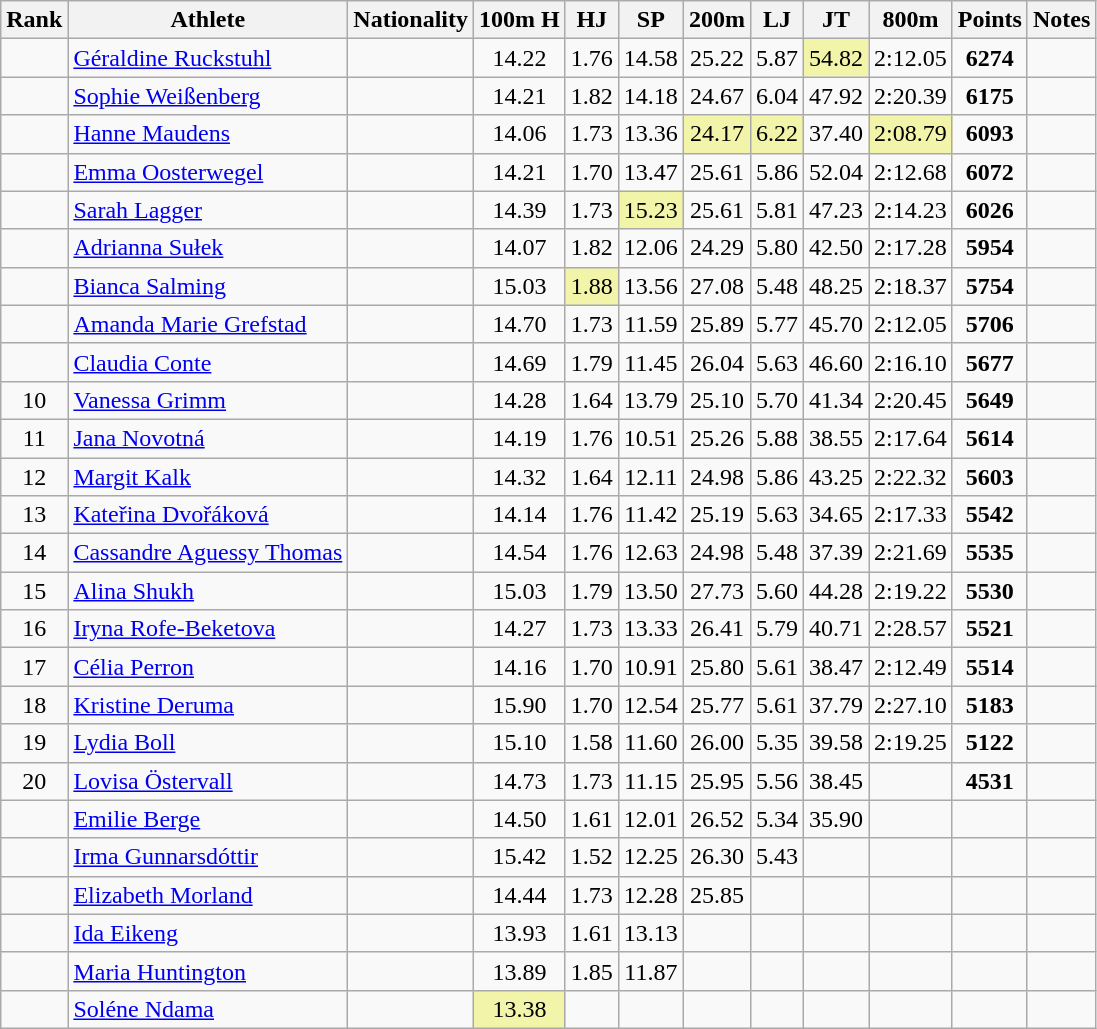<table class="wikitable sortable" style=" text-align:center">
<tr>
<th>Rank</th>
<th>Athlete</th>
<th>Nationality</th>
<th>100m H</th>
<th>HJ</th>
<th>SP</th>
<th>200m</th>
<th>LJ</th>
<th>JT</th>
<th>800m</th>
<th>Points</th>
<th>Notes</th>
</tr>
<tr>
<td></td>
<td align=left><a href='#'>Géraldine Ruckstuhl</a></td>
<td align=left></td>
<td>14.22</td>
<td>1.76</td>
<td>14.58</td>
<td>25.22</td>
<td>5.87</td>
<td bgcolor=#F2F5A9>54.82</td>
<td>2:12.05</td>
<td><strong>6274</strong></td>
<td></td>
</tr>
<tr>
<td></td>
<td align=left><a href='#'>Sophie Weißenberg</a></td>
<td align=left></td>
<td>14.21</td>
<td>1.82</td>
<td>14.18</td>
<td>24.67</td>
<td>6.04</td>
<td>47.92</td>
<td>2:20.39</td>
<td><strong>6175</strong></td>
<td></td>
</tr>
<tr>
<td></td>
<td align=left><a href='#'>Hanne Maudens</a></td>
<td align=left></td>
<td>14.06</td>
<td>1.73</td>
<td>13.36</td>
<td bgcolor=#F2F5A9>24.17</td>
<td bgcolor=#F2F5A9>6.22</td>
<td>37.40</td>
<td bgcolor=#F2F5A9>2:08.79</td>
<td><strong>6093</strong></td>
<td></td>
</tr>
<tr>
<td></td>
<td align=left><a href='#'>Emma Oosterwegel</a></td>
<td align=left></td>
<td>14.21</td>
<td>1.70</td>
<td>13.47</td>
<td>25.61</td>
<td>5.86</td>
<td>52.04</td>
<td>2:12.68</td>
<td><strong>6072</strong></td>
<td></td>
</tr>
<tr>
<td></td>
<td align=left><a href='#'>Sarah Lagger</a></td>
<td align=left></td>
<td>14.39</td>
<td>1.73</td>
<td bgcolor=#F2F5A9>15.23</td>
<td>25.61</td>
<td>5.81</td>
<td>47.23</td>
<td>2:14.23</td>
<td><strong>6026</strong></td>
<td></td>
</tr>
<tr>
<td></td>
<td align=left><a href='#'>Adrianna Sułek</a></td>
<td align=left></td>
<td>14.07</td>
<td>1.82</td>
<td>12.06</td>
<td>24.29</td>
<td>5.80</td>
<td>42.50</td>
<td>2:17.28</td>
<td><strong>5954</strong></td>
<td></td>
</tr>
<tr>
<td></td>
<td align=left><a href='#'>Bianca Salming</a></td>
<td align=left></td>
<td>15.03</td>
<td bgcolor=#F2F5A9>1.88</td>
<td>13.56</td>
<td>27.08</td>
<td>5.48</td>
<td>48.25</td>
<td>2:18.37</td>
<td><strong>5754</strong></td>
<td></td>
</tr>
<tr>
<td></td>
<td align=left><a href='#'>Amanda Marie Grefstad</a></td>
<td align=left></td>
<td>14.70</td>
<td>1.73</td>
<td>11.59</td>
<td>25.89</td>
<td>5.77</td>
<td>45.70</td>
<td>2:12.05</td>
<td><strong>5706</strong></td>
<td></td>
</tr>
<tr>
<td></td>
<td align=left><a href='#'>Claudia Conte</a></td>
<td align=left></td>
<td>14.69</td>
<td>1.79</td>
<td>11.45</td>
<td>26.04</td>
<td>5.63</td>
<td>46.60</td>
<td>2:16.10</td>
<td><strong>5677</strong></td>
<td></td>
</tr>
<tr>
<td>10</td>
<td align=left><a href='#'>Vanessa Grimm</a></td>
<td align=left></td>
<td>14.28</td>
<td>1.64</td>
<td>13.79</td>
<td>25.10</td>
<td>5.70</td>
<td>41.34</td>
<td>2:20.45</td>
<td><strong>5649</strong></td>
<td></td>
</tr>
<tr>
<td>11</td>
<td align=left><a href='#'>Jana Novotná</a></td>
<td align=left></td>
<td>14.19</td>
<td>1.76</td>
<td>10.51</td>
<td>25.26</td>
<td>5.88</td>
<td>38.55</td>
<td>2:17.64</td>
<td><strong>5614</strong></td>
<td></td>
</tr>
<tr>
<td>12</td>
<td align=left><a href='#'>Margit Kalk</a></td>
<td align=left></td>
<td>14.32</td>
<td>1.64</td>
<td>12.11</td>
<td>24.98</td>
<td>5.86</td>
<td>43.25</td>
<td>2:22.32</td>
<td><strong>5603</strong></td>
<td></td>
</tr>
<tr>
<td>13</td>
<td align=left><a href='#'>Kateřina Dvořáková</a></td>
<td align=left></td>
<td>14.14</td>
<td>1.76</td>
<td>11.42</td>
<td>25.19</td>
<td>5.63</td>
<td>34.65</td>
<td>2:17.33</td>
<td><strong>5542</strong></td>
<td></td>
</tr>
<tr>
<td>14</td>
<td align=left><a href='#'>Cassandre Aguessy Thomas</a></td>
<td align=left></td>
<td>14.54</td>
<td>1.76</td>
<td>12.63</td>
<td>24.98</td>
<td>5.48</td>
<td>37.39</td>
<td>2:21.69</td>
<td><strong>5535</strong></td>
<td></td>
</tr>
<tr>
<td>15</td>
<td align=left><a href='#'>Alina Shukh</a></td>
<td align=left></td>
<td>15.03</td>
<td>1.79</td>
<td>13.50</td>
<td>27.73</td>
<td>5.60</td>
<td>44.28</td>
<td>2:19.22</td>
<td><strong>5530</strong></td>
<td></td>
</tr>
<tr>
<td>16</td>
<td align=left><a href='#'>Iryna Rofe-Beketova</a></td>
<td align=left></td>
<td>14.27</td>
<td>1.73</td>
<td>13.33</td>
<td>26.41</td>
<td>5.79</td>
<td>40.71</td>
<td>2:28.57</td>
<td><strong>5521</strong></td>
<td></td>
</tr>
<tr>
<td>17</td>
<td align=left><a href='#'>Célia Perron</a></td>
<td align=left></td>
<td>14.16</td>
<td>1.70</td>
<td>10.91</td>
<td>25.80</td>
<td>5.61</td>
<td>38.47</td>
<td>2:12.49</td>
<td><strong>5514</strong></td>
<td></td>
</tr>
<tr>
<td>18</td>
<td align=left><a href='#'>Kristine Deruma</a></td>
<td align=left></td>
<td>15.90</td>
<td>1.70</td>
<td>12.54</td>
<td>25.77</td>
<td>5.61</td>
<td>37.79</td>
<td>2:27.10</td>
<td><strong>5183</strong></td>
<td></td>
</tr>
<tr>
<td>19</td>
<td align=left><a href='#'>Lydia Boll</a></td>
<td align=left></td>
<td>15.10</td>
<td>1.58</td>
<td>11.60</td>
<td>26.00</td>
<td>5.35</td>
<td>39.58</td>
<td>2:19.25</td>
<td><strong>5122</strong></td>
<td></td>
</tr>
<tr>
<td>20</td>
<td align=left><a href='#'>Lovisa Östervall</a></td>
<td align=left></td>
<td>14.73</td>
<td>1.73</td>
<td>11.15</td>
<td>25.95</td>
<td>5.56</td>
<td>38.45</td>
<td></td>
<td><strong>4531</strong></td>
<td></td>
</tr>
<tr>
<td></td>
<td align=left><a href='#'>Emilie Berge</a></td>
<td align=left></td>
<td>14.50</td>
<td>1.61</td>
<td>12.01</td>
<td>26.52</td>
<td>5.34</td>
<td>35.90</td>
<td></td>
<td><strong></strong></td>
<td></td>
</tr>
<tr>
<td></td>
<td align=left><a href='#'>Irma Gunnarsdóttir</a></td>
<td align=left></td>
<td>15.42</td>
<td>1.52</td>
<td>12.25</td>
<td>26.30</td>
<td>5.43</td>
<td></td>
<td></td>
<td><strong></strong></td>
<td></td>
</tr>
<tr>
<td></td>
<td align=left><a href='#'>Elizabeth Morland</a></td>
<td align=left></td>
<td>14.44</td>
<td>1.73</td>
<td>12.28</td>
<td>25.85</td>
<td></td>
<td></td>
<td></td>
<td><strong></strong></td>
<td></td>
</tr>
<tr>
<td></td>
<td align=left><a href='#'>Ida Eikeng</a></td>
<td align=left></td>
<td>13.93</td>
<td>1.61</td>
<td>13.13</td>
<td></td>
<td></td>
<td></td>
<td></td>
<td><strong></strong></td>
<td></td>
</tr>
<tr>
<td></td>
<td align=left><a href='#'>Maria Huntington</a></td>
<td align=left></td>
<td>13.89</td>
<td>1.85</td>
<td>11.87</td>
<td></td>
<td></td>
<td></td>
<td></td>
<td><strong></strong></td>
<td></td>
</tr>
<tr>
<td></td>
<td align=left><a href='#'>Soléne Ndama</a></td>
<td align=left></td>
<td bgcolor=#F2F5A9>13.38</td>
<td></td>
<td></td>
<td></td>
<td></td>
<td></td>
<td></td>
<td><strong></strong></td>
<td></td>
</tr>
</table>
